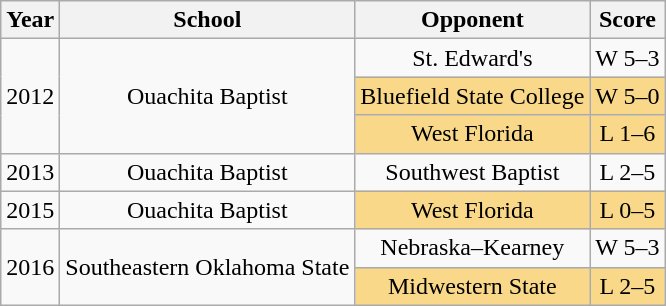<table class="wikitable" style=text-align:center>
<tr>
<th>Year</th>
<th>School</th>
<th>Opponent</th>
<th>Score</th>
</tr>
<tr>
<td rowspan=3>2012</td>
<td rowspan=3>Ouachita Baptist</td>
<td>St. Edward's</td>
<td>W 5–3</td>
</tr>
<tr bgcolor=#f9d989>
<td>Bluefield State College</td>
<td>W 5–0</td>
</tr>
<tr bgcolor=#f9d989>
<td>West Florida</td>
<td>L 1–6</td>
</tr>
<tr>
<td>2013</td>
<td>Ouachita Baptist</td>
<td>Southwest Baptist</td>
<td>L 2–5</td>
</tr>
<tr>
<td>2015</td>
<td>Ouachita Baptist</td>
<td bgcolor=#f9d989>West Florida</td>
<td bgcolor=#f9d989>L 0–5</td>
</tr>
<tr>
<td rowspan=2>2016</td>
<td rowspan=2>Southeastern Oklahoma State</td>
<td>Nebraska–Kearney</td>
<td>W 5–3</td>
</tr>
<tr bgcolor=#f9d989>
<td>Midwestern State</td>
<td>L 2–5</td>
</tr>
</table>
